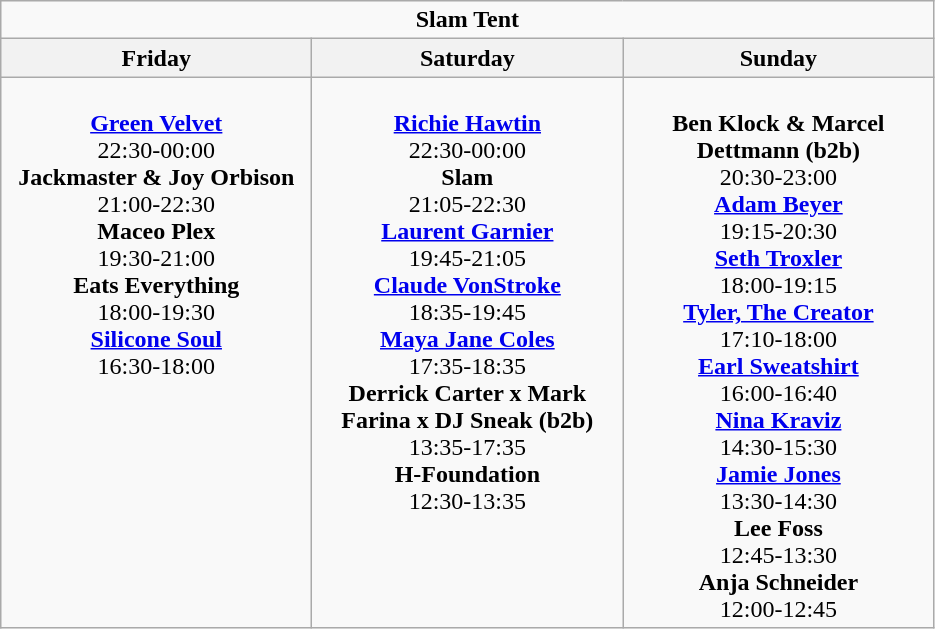<table class="wikitable">
<tr>
<td colspan="3" style="text-align:center;"><strong>Slam Tent</strong></td>
</tr>
<tr>
<th>Friday</th>
<th>Saturday</th>
<th>Sunday</th>
</tr>
<tr>
<td style="text-align:center; vertical-align:top; width:200px;"><br><strong><a href='#'>Green Velvet</a></strong>
<br> 22:30-00:00
<br> <strong>Jackmaster & Joy Orbison</strong>
<br> 21:00-22:30
<br> <strong>Maceo Plex</strong>
<br> 19:30-21:00
<br> <strong>Eats Everything</strong>
<br> 18:00-19:30
<br> <strong><a href='#'>Silicone Soul</a></strong>
<br> 16:30-18:00</td>
<td style="text-align:center; vertical-align:top; width:200px;"><br><strong><a href='#'>Richie Hawtin</a></strong>
<br> 22:30-00:00
<br> <strong>Slam</strong>
<br> 21:05-22:30
<br> <strong><a href='#'>Laurent Garnier</a></strong>
<br> 19:45-21:05
<br> <strong><a href='#'>Claude VonStroke</a></strong>
<br> 18:35-19:45
<br> <strong><a href='#'>Maya Jane Coles</a></strong>
<br> 17:35-18:35
<br> <strong>Derrick Carter x Mark Farina x DJ Sneak (b2b)</strong>
<br> 13:35-17:35
<br> <strong>H-Foundation</strong>
<br> 12:30-13:35</td>
<td style="text-align:center; vertical-align:top; width:200px;"><br><strong>Ben Klock & Marcel Dettmann (b2b)</strong>
<br> 20:30-23:00
<br> <strong><a href='#'>Adam Beyer</a></strong>
<br> 19:15-20:30
<br> <strong><a href='#'>Seth Troxler</a></strong>
<br> 18:00-19:15
<br> <strong><a href='#'>Tyler, The Creator</a></strong>
<br> 17:10-18:00
<br> <strong><a href='#'>Earl Sweatshirt</a></strong>
<br> 16:00-16:40
<br> <strong><a href='#'>Nina Kraviz</a></strong>
<br> 14:30-15:30
<br> <strong><a href='#'>Jamie Jones</a></strong>
<br> 13:30-14:30
<br> <strong>Lee Foss</strong>
<br> 12:45-13:30
<br> <strong>Anja Schneider</strong>
<br> 12:00-12:45</td>
</tr>
</table>
